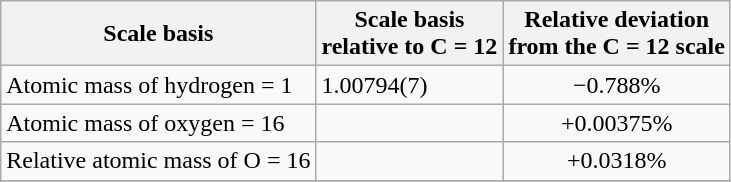<table class="wikitable" align="center" style="margin:.5em;">
<tr>
<th>Scale basis</th>
<th>Scale basis<br>relative to C = 12</th>
<th>Relative deviation<br>from the C = 12 scale</th>
</tr>
<tr>
<td>Atomic mass of hydrogen = 1</td>
<td>1.00794(7)</td>
<td align="center">−0.788%</td>
</tr>
<tr>
<td>Atomic mass of oxygen = 16</td>
<td></td>
<td align="center">+0.00375%</td>
</tr>
<tr>
<td>Relative atomic mass of O = 16</td>
<td></td>
<td align="center">+0.0318%</td>
</tr>
<tr>
</tr>
</table>
